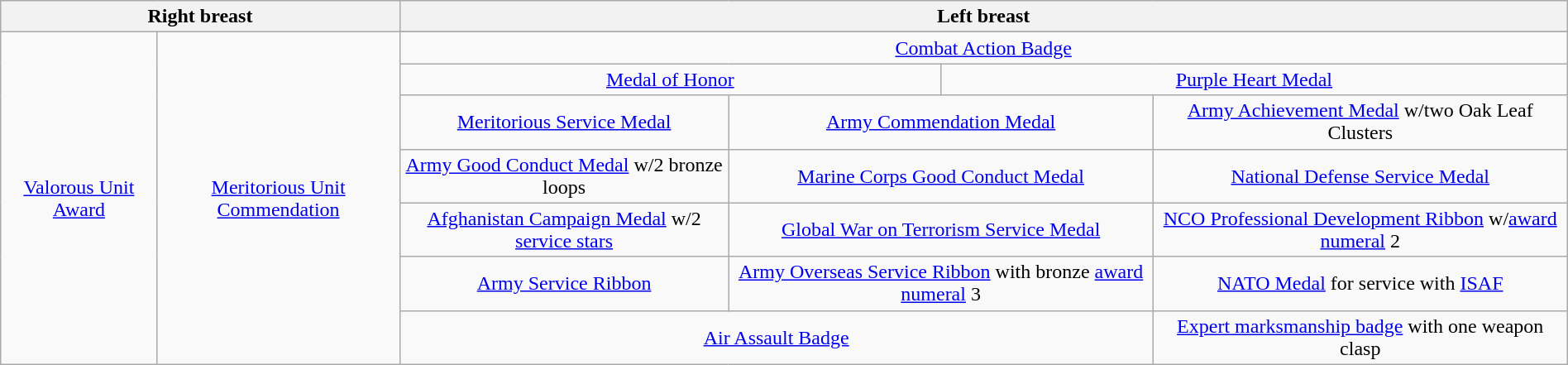<table class="wikitable" style="margin:1em auto; text-align:center;">
<tr>
<th colspan="2" align="center">Right breast</th>
<th colspan="6" align="center">Left breast</th>
</tr>
<tr>
<td rowspan="8" valign="center"><a href='#'>Valorous Unit Award</a></td>
<td rowspan="8" valign="center"><a href='#'>Meritorious Unit Commendation</a></td>
</tr>
<tr>
<td colspan="6"><a href='#'>Combat Action Badge</a></td>
</tr>
<tr>
<td colspan="3"><a href='#'>Medal of Honor</a></td>
<td colspan="3"><a href='#'>Purple Heart Medal</a></td>
</tr>
<tr>
<td colspan="2"><a href='#'>Meritorious Service Medal</a></td>
<td colspan="2"><a href='#'>Army Commendation Medal</a></td>
<td colspan="2"><a href='#'>Army Achievement Medal</a> w/two Oak Leaf Clusters</td>
</tr>
<tr>
<td colspan="2"><a href='#'>Army Good Conduct Medal</a> w/2 bronze loops</td>
<td colspan="2"><a href='#'>Marine Corps Good Conduct Medal</a></td>
<td colspan="2"><a href='#'>National Defense Service Medal</a></td>
</tr>
<tr>
<td colspan="2"><a href='#'>Afghanistan Campaign Medal</a> w/2 <a href='#'>service stars</a></td>
<td colspan="2"><a href='#'>Global War on Terrorism Service Medal</a></td>
<td colspan="2"><a href='#'>NCO Professional Development Ribbon</a> w/<a href='#'>award numeral</a> 2</td>
</tr>
<tr>
<td colspan="2"><a href='#'>Army Service Ribbon</a></td>
<td colspan="2"><a href='#'>Army Overseas Service Ribbon</a> with bronze <a href='#'>award numeral</a> 3</td>
<td colspan="2"><a href='#'>NATO Medal</a> for service with <a href='#'>ISAF</a></td>
</tr>
<tr>
<td colspan="4"><a href='#'>Air Assault Badge</a></td>
<td colspan="4"><a href='#'>Expert marksmanship badge</a> with one weapon clasp</td>
</tr>
</table>
